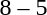<table style="text-align:center">
<tr>
<th width=200></th>
<th width=100></th>
<th width=200></th>
</tr>
<tr>
<td align=right><strong></strong></td>
<td>8 – 5</td>
<td align=left></td>
</tr>
</table>
